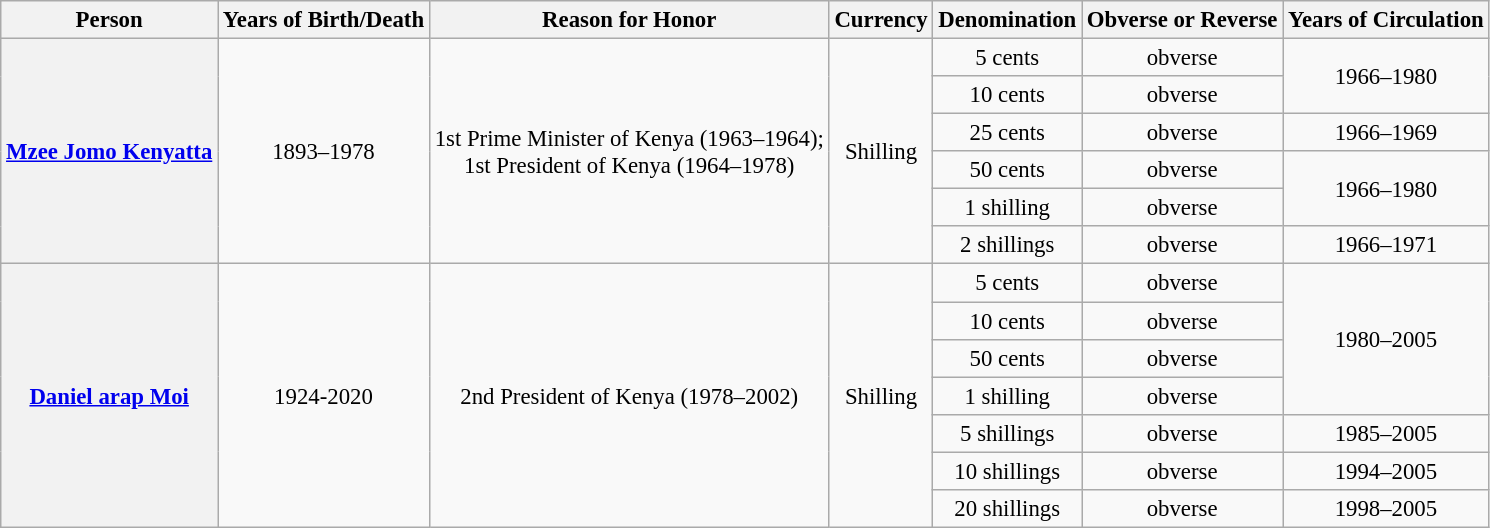<table class="wikitable" style="font-size:95%; text-align:center;">
<tr>
<th>Person</th>
<th>Years of Birth/Death</th>
<th>Reason for Honor</th>
<th>Currency</th>
<th>Denomination</th>
<th>Obverse or Reverse</th>
<th>Years of Circulation</th>
</tr>
<tr>
<th rowspan="6"><a href='#'>Mzee Jomo Kenyatta</a></th>
<td rowspan="6">1893–1978</td>
<td rowspan="6">1st Prime Minister of Kenya (1963–1964);<br>1st President of Kenya (1964–1978)</td>
<td rowspan="6">Shilling</td>
<td>5 cents</td>
<td>obverse</td>
<td rowspan="2">1966–1980</td>
</tr>
<tr>
<td>10 cents</td>
<td>obverse</td>
</tr>
<tr>
<td>25 cents</td>
<td>obverse</td>
<td>1966–1969</td>
</tr>
<tr>
<td>50 cents</td>
<td>obverse</td>
<td rowspan="2">1966–1980</td>
</tr>
<tr>
<td>1 shilling</td>
<td>obverse</td>
</tr>
<tr>
<td>2 shillings</td>
<td>obverse</td>
<td>1966–1971</td>
</tr>
<tr>
<th rowspan="7"><a href='#'>Daniel arap Moi</a></th>
<td rowspan="7">1924-2020</td>
<td rowspan="7">2nd President of Kenya (1978–2002)</td>
<td rowspan="7">Shilling</td>
<td>5 cents</td>
<td>obverse</td>
<td rowspan="4">1980–2005</td>
</tr>
<tr>
<td>10 cents</td>
<td>obverse</td>
</tr>
<tr>
<td>50 cents</td>
<td>obverse</td>
</tr>
<tr>
<td>1 shilling</td>
<td>obverse</td>
</tr>
<tr>
<td>5 shillings</td>
<td>obverse</td>
<td>1985–2005</td>
</tr>
<tr>
<td>10 shillings</td>
<td>obverse</td>
<td>1994–2005</td>
</tr>
<tr>
<td>20 shillings</td>
<td>obverse</td>
<td>1998–2005</td>
</tr>
</table>
